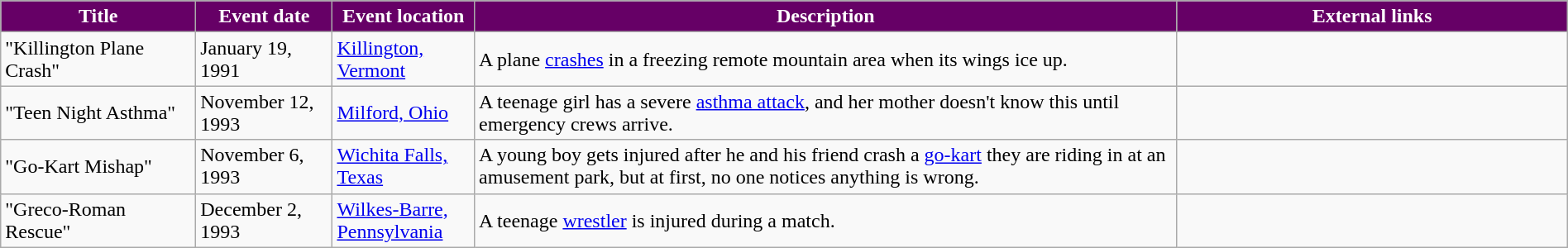<table class="wikitable" style="width: 100%;">
<tr>
<th style="background: #660066; color: #FFFFFF; width: 10%;">Title</th>
<th style="background: #660066; color: #FFFFFF; width: 7%;">Event date</th>
<th style="background: #660066; color: #FFFFFF; width: 7%;">Event location</th>
<th style="background: #660066; color: #FFFFFF; width: 36%;">Description</th>
<th style="background: #660066; color: #FFFFFF; width: 20%;">External links</th>
</tr>
<tr>
<td>"Killington Plane Crash"</td>
<td>January 19, 1991</td>
<td><a href='#'>Killington, Vermont</a></td>
<td>A plane <a href='#'>crashes</a> in a freezing remote mountain area when its wings ice up.</td>
<td></td>
</tr>
<tr>
<td>"Teen Night Asthma"</td>
<td>November 12, 1993</td>
<td><a href='#'>Milford, Ohio</a></td>
<td>A teenage girl has a severe <a href='#'>asthma attack</a>, and her mother doesn't know this until emergency crews arrive.</td>
<td></td>
</tr>
<tr>
<td>"Go-Kart Mishap"</td>
<td>November 6, 1993</td>
<td><a href='#'>Wichita Falls, Texas</a></td>
<td>A young boy gets injured after he and his friend crash a <a href='#'>go-kart</a> they are riding in at an amusement park, but at first, no one notices anything is wrong.</td>
<td></td>
</tr>
<tr>
<td>"Greco-Roman Rescue"</td>
<td>December 2, 1993</td>
<td><a href='#'>Wilkes-Barre, Pennsylvania</a></td>
<td>A teenage <a href='#'>wrestler</a> is injured during a match.</td>
<td></td>
</tr>
</table>
